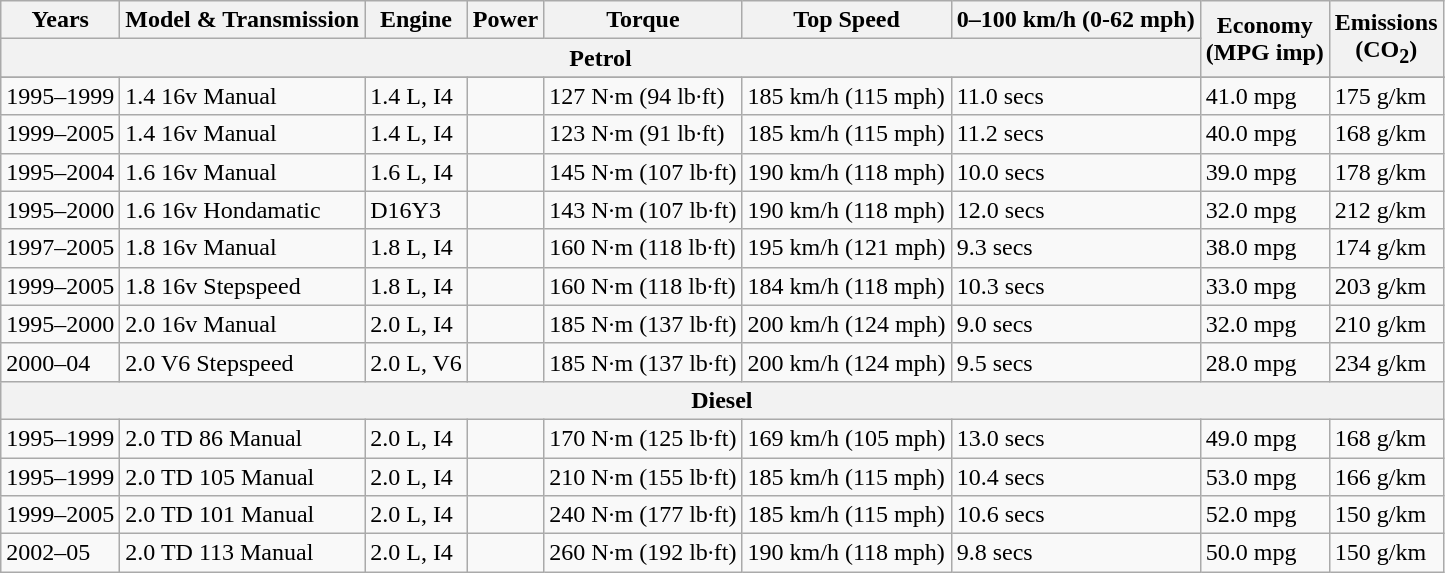<table class="wikitable">
<tr>
<th>Years</th>
<th>Model & Transmission</th>
<th>Engine</th>
<th>Power</th>
<th>Torque</th>
<th>Top Speed</th>
<th>0–100 km/h (0-62 mph)</th>
<th rowspan=2>Economy <br>(MPG imp)</th>
<th rowspan=2>Emissions <br>(CO<sub>2</sub>)</th>
</tr>
<tr>
<th colspan=7>Petrol</th>
</tr>
<tr>
</tr>
<tr>
<td>1995–1999</td>
<td>1.4 16v Manual</td>
<td>1.4 L, I4</td>
<td></td>
<td>127 N·m (94 lb·ft)</td>
<td>185 km/h (115 mph)</td>
<td>11.0 secs</td>
<td>41.0 mpg</td>
<td>175 g/km</td>
</tr>
<tr>
<td>1999–2005</td>
<td>1.4 16v Manual</td>
<td>1.4 L, I4</td>
<td></td>
<td>123 N·m (91 lb·ft)</td>
<td>185 km/h (115 mph)</td>
<td>11.2 secs</td>
<td>40.0 mpg</td>
<td>168 g/km</td>
</tr>
<tr>
<td>1995–2004</td>
<td>1.6 16v Manual</td>
<td>1.6 L, I4</td>
<td></td>
<td>145 N·m (107 lb·ft)</td>
<td>190 km/h (118 mph)</td>
<td>10.0 secs</td>
<td>39.0 mpg</td>
<td>178 g/km</td>
</tr>
<tr>
<td>1995–2000</td>
<td>1.6 16v Hondamatic</td>
<td>D16Y3</td>
<td></td>
<td>143 N·m (107 lb·ft)</td>
<td>190 km/h (118 mph)</td>
<td>12.0 secs</td>
<td>32.0 mpg</td>
<td>212 g/km</td>
</tr>
<tr>
<td>1997–2005</td>
<td>1.8 16v Manual</td>
<td>1.8 L, I4</td>
<td></td>
<td>160 N·m (118 lb·ft)</td>
<td>195 km/h (121 mph)</td>
<td>9.3 secs</td>
<td>38.0 mpg</td>
<td>174 g/km</td>
</tr>
<tr>
<td>1999–2005</td>
<td>1.8 16v Stepspeed</td>
<td>1.8 L, I4</td>
<td></td>
<td>160 N·m (118 lb·ft)</td>
<td>184 km/h (118 mph)</td>
<td>10.3 secs</td>
<td>33.0 mpg</td>
<td>203 g/km</td>
</tr>
<tr>
<td>1995–2000</td>
<td>2.0 16v Manual</td>
<td>2.0 L, I4</td>
<td></td>
<td>185 N·m (137 lb·ft)</td>
<td>200 km/h (124 mph)</td>
<td>9.0 secs</td>
<td>32.0 mpg</td>
<td>210 g/km</td>
</tr>
<tr>
<td>2000–04</td>
<td>2.0 V6 Stepspeed</td>
<td>2.0 L, V6</td>
<td></td>
<td>185 N·m (137 lb·ft)</td>
<td>200 km/h (124 mph)</td>
<td>9.5 secs</td>
<td>28.0 mpg</td>
<td>234 g/km</td>
</tr>
<tr>
<th colspan=9>Diesel</th>
</tr>
<tr>
<td>1995–1999</td>
<td>2.0 TD 86 Manual</td>
<td>2.0 L, I4</td>
<td></td>
<td>170 N·m (125 lb·ft)</td>
<td>169 km/h (105 mph)</td>
<td>13.0 secs</td>
<td>49.0 mpg</td>
<td>168 g/km</td>
</tr>
<tr>
<td>1995–1999</td>
<td>2.0 TD 105 Manual</td>
<td>2.0 L, I4</td>
<td></td>
<td>210 N·m (155 lb·ft)</td>
<td>185 km/h (115 mph)</td>
<td>10.4 secs</td>
<td>53.0 mpg</td>
<td>166 g/km</td>
</tr>
<tr>
<td>1999–2005</td>
<td>2.0 TD 101 Manual</td>
<td>2.0 L, I4</td>
<td></td>
<td>240 N·m (177 lb·ft)</td>
<td>185 km/h (115 mph)</td>
<td>10.6 secs</td>
<td>52.0 mpg</td>
<td>150 g/km</td>
</tr>
<tr>
<td>2002–05</td>
<td>2.0 TD 113 Manual</td>
<td>2.0 L, I4</td>
<td></td>
<td>260 N·m (192 lb·ft)</td>
<td>190 km/h (118 mph)</td>
<td>9.8 secs</td>
<td>50.0 mpg</td>
<td>150 g/km</td>
</tr>
</table>
